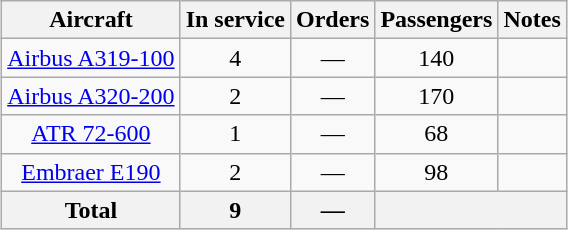<table class="wikitable" style="text-align:center; margin:1em auto;">
<tr>
<th>Aircraft</th>
<th>In service</th>
<th>Orders</th>
<th>Passengers</th>
<th>Notes</th>
</tr>
<tr>
<td><a href='#'>Airbus A319-100</a></td>
<td>4</td>
<td>—</td>
<td>140</td>
<td></td>
</tr>
<tr>
<td><a href='#'>Airbus A320-200</a></td>
<td>2</td>
<td>—</td>
<td>170</td>
<td></td>
</tr>
<tr>
<td><a href='#'>ATR 72-600</a></td>
<td>1</td>
<td>—</td>
<td>68</td>
<td></td>
</tr>
<tr>
<td><a href='#'>Embraer E190</a></td>
<td>2</td>
<td>—</td>
<td>98</td>
<td></td>
</tr>
<tr>
<th>Total</th>
<th>9</th>
<th>—</th>
<th colspan="2"></th>
</tr>
</table>
